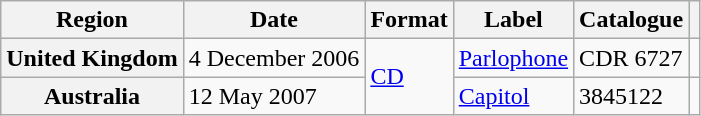<table class="wikitable plainrowheaders">
<tr>
<th scope="col">Region</th>
<th scope="col">Date</th>
<th scope="col">Format</th>
<th scope="col">Label</th>
<th scope="col">Catalogue</th>
<th scope="col"></th>
</tr>
<tr>
<th scope="row">United Kingdom</th>
<td>4 December 2006</td>
<td rowspan="2"><a href='#'>CD</a></td>
<td><a href='#'>Parlophone</a></td>
<td>CDR 6727</td>
<td></td>
</tr>
<tr>
<th scope="row">Australia</th>
<td>12 May 2007</td>
<td><a href='#'>Capitol</a></td>
<td>3845122</td>
<td></td>
</tr>
</table>
